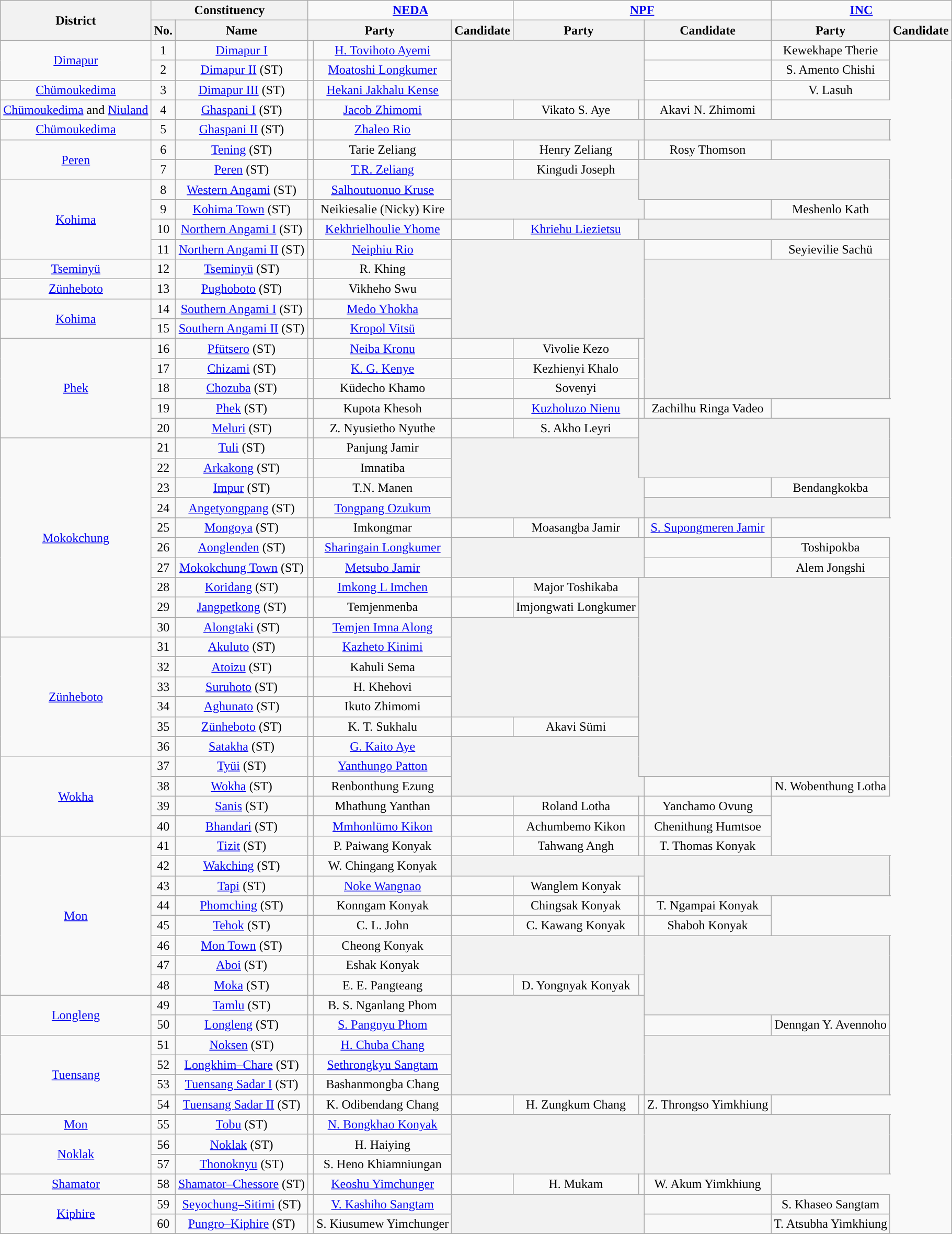<table class="wikitable sortable" style="text-align:center;">
<tr>
<th rowspan="2">District</th>
<th colspan="2">Constituency</th>
<td colspan="3"><a href='#'><span><strong>NEDA</strong></span></a></td>
<td colspan="3"><a href='#'><span><strong>NPF</strong></span></a></td>
<td colspan="3"><a href='#'><span><strong>INC</strong></span></a></td>
</tr>
<tr>
<th>No.</th>
<th>Name</th>
<th colspan="2">Party</th>
<th>Candidate</th>
<th colspan="2">Party</th>
<th>Candidate</th>
<th colspan="2">Party</th>
<th>Candidate</th>
</tr>
<tr>
<td rowspan="2"><a href='#'>Dimapur</a></td>
<td>1</td>
<td><a href='#'>Dimapur I</a></td>
<td></td>
<td><a href='#'>H. Tovihoto Ayemi</a></td>
<th colspan="3" rowspan="3" bgcolor="#FED8B1"></th>
<td></td>
<td>Kewekhape Therie</td>
</tr>
<tr>
<td>2</td>
<td><a href='#'>Dimapur II</a> (ST)</td>
<td></td>
<td><a href='#'>Moatoshi Longkumer</a></td>
<td></td>
<td>S. Amento Chishi</td>
</tr>
<tr>
<td rowspan="1"><a href='#'>Chümoukedima</a></td>
<td>3</td>
<td><a href='#'>Dimapur III</a> (ST)</td>
<td></td>
<td><a href='#'>Hekani Jakhalu Kense</a></td>
<td></td>
<td>V. Lasuh</td>
</tr>
<tr>
<td rowspan="1"><a href='#'>Chümoukedima</a> and <a href='#'>Niuland</a></td>
<td>4</td>
<td><a href='#'>Ghaspani I</a> (ST)</td>
<td></td>
<td><a href='#'>Jacob Zhimomi</a></td>
<td></td>
<td>Vikato S. Aye</td>
<td></td>
<td>Akavi N. Zhimomi</td>
</tr>
<tr>
<td rowspan="1"><a href='#'>Chümoukedima</a></td>
<td>5</td>
<td><a href='#'>Ghaspani II</a> (ST)</td>
<td></td>
<td><a href='#'>Zhaleo Rio</a></td>
<th colspan="3" bgcolor="#FED8B1"></th>
<th colspan="3"></th>
</tr>
<tr>
<td rowspan="2"><a href='#'>Peren</a></td>
<td>6</td>
<td><a href='#'>Tening</a> (ST)</td>
<td></td>
<td>Tarie Zeliang</td>
<td></td>
<td>Henry Zeliang</td>
<td></td>
<td>Rosy Thomson</td>
</tr>
<tr>
<td>7</td>
<td><a href='#'>Peren</a> (ST)</td>
<td></td>
<td><a href='#'>T.R. Zeliang</a></td>
<td></td>
<td>Kingudi Joseph</td>
<th colspan="3" rowspan="2" bgcolor="#FED8B1"></th>
</tr>
<tr>
<td rowspan="4"><a href='#'>Kohima</a></td>
<td>8</td>
<td><a href='#'>Western Angami</a> (ST)</td>
<td></td>
<td><a href='#'>Salhoutuonuo Kruse</a></td>
<th colspan="3" rowspan="2" bgcolor="#FED8B1"></th>
</tr>
<tr>
<td>9</td>
<td><a href='#'>Kohima Town</a> (ST)</td>
<td></td>
<td>Neikiesalie (Nicky) Kire</td>
<td></td>
<td>Meshenlo Kath</td>
</tr>
<tr>
<td>10</td>
<td><a href='#'>Northern Angami I</a> (ST)</td>
<td></td>
<td><a href='#'>Kekhrielhoulie Yhome</a></td>
<td></td>
<td><a href='#'>Khriehu Liezietsu</a></td>
<th colspan="3" bgcolor="#FED8B1"></th>
</tr>
<tr>
<td>11</td>
<td><a href='#'>Northern Angami II</a> (ST)</td>
<td></td>
<td><a href='#'>Neiphiu Rio</a></td>
<th colspan="3" rowspan="5" bgcolor="#FED8B1"></th>
<td></td>
<td>Seyievilie Sachü</td>
</tr>
<tr>
<td rowspan="1"><a href='#'>Tseminyü</a></td>
<td>12</td>
<td><a href='#'>Tseminyü</a> (ST)</td>
<td></td>
<td>R. Khing</td>
<th colspan="3" rowspan="7"></th>
</tr>
<tr>
<td><a href='#'>Zünheboto</a></td>
<td>13</td>
<td><a href='#'>Pughoboto</a> (ST)</td>
<td></td>
<td>Vikheho Swu</td>
</tr>
<tr>
<td rowspan="2"><a href='#'>Kohima</a></td>
<td>14</td>
<td><a href='#'>Southern Angami I</a> (ST)</td>
<td></td>
<td><a href='#'>Medo Yhokha</a></td>
</tr>
<tr>
<td>15</td>
<td><a href='#'>Southern Angami II</a> (ST)</td>
<td></td>
<td><a href='#'>Kropol Vitsü</a></td>
</tr>
<tr>
<td rowspan="5"><a href='#'>Phek</a></td>
<td>16</td>
<td><a href='#'>Pfütsero</a> (ST)</td>
<td></td>
<td><a href='#'>Neiba Kronu</a></td>
<td></td>
<td>Vivolie Kezo</td>
</tr>
<tr>
<td>17</td>
<td><a href='#'>Chizami</a> (ST)</td>
<td></td>
<td><a href='#'>K. G. Kenye</a></td>
<td></td>
<td>Kezhienyi Khalo</td>
</tr>
<tr>
<td>18</td>
<td><a href='#'>Chozuba</a> (ST)</td>
<td></td>
<td>Küdecho Khamo</td>
<td></td>
<td>Sovenyi</td>
</tr>
<tr>
<td>19</td>
<td><a href='#'>Phek</a> (ST)</td>
<td></td>
<td>Kupota Khesoh</td>
<td></td>
<td><a href='#'>Kuzholuzo Nienu</a></td>
<td></td>
<td>Zachilhu Ringa Vadeo</td>
</tr>
<tr>
<td>20</td>
<td><a href='#'>Meluri</a> (ST)</td>
<td></td>
<td>Z. Nyusietho Nyuthe</td>
<td></td>
<td>S. Akho Leyri</td>
<th colspan="3" rowspan="3" bgcolor="#FED8B1"></th>
</tr>
<tr>
<td rowspan="10"><a href='#'>Mokokchung</a></td>
<td>21</td>
<td><a href='#'>Tuli</a> (ST)</td>
<td></td>
<td>Panjung Jamir</td>
<th colspan="3" rowspan="4" bgcolor="#FED8B1"></th>
</tr>
<tr>
<td>22</td>
<td><a href='#'>Arkakong</a> (ST)</td>
<td></td>
<td>Imnatiba</td>
</tr>
<tr>
<td>23</td>
<td><a href='#'>Impur</a> (ST)</td>
<td></td>
<td>T.N. Manen</td>
<td></td>
<td>Bendangkokba</td>
</tr>
<tr>
<td>24</td>
<td><a href='#'>Angetyongpang</a> (ST)</td>
<td></td>
<td><a href='#'>Tongpang Ozukum</a></td>
<th colspan="3" bgcolor="#FED8B1"></th>
</tr>
<tr>
<td>25</td>
<td><a href='#'>Mongoya</a> (ST)</td>
<td></td>
<td>Imkongmar</td>
<td></td>
<td>Moasangba Jamir</td>
<td></td>
<td><a href='#'>S. Supongmeren Jamir</a></td>
</tr>
<tr>
<td>26</td>
<td><a href='#'>Aonglenden</a> (ST)</td>
<td></td>
<td><a href='#'>Sharingain Longkumer</a></td>
<th colspan="3" rowspan="2" bgcolor="#FED8B1"></th>
<td></td>
<td>Toshipokba</td>
</tr>
<tr>
<td>27</td>
<td><a href='#'>Mokokchung Town</a> (ST)</td>
<td></td>
<td><a href='#'>Metsubo Jamir</a></td>
<td></td>
<td>Alem Jongshi</td>
</tr>
<tr>
<td>28</td>
<td><a href='#'>Koridang</a> (ST)</td>
<td></td>
<td><a href='#'>Imkong L Imchen</a></td>
<td></td>
<td>Major Toshikaba</td>
<th colspan="3" rowspan="10" bgcolor="#FED8B1"></th>
</tr>
<tr>
<td>29</td>
<td><a href='#'>Jangpetkong</a> (ST)</td>
<td></td>
<td>Temjenmenba</td>
<td></td>
<td>Imjongwati Longkumer</td>
</tr>
<tr>
<td>30</td>
<td><a href='#'>Alongtaki</a> (ST)</td>
<td></td>
<td><a href='#'>Temjen Imna Along</a></td>
<th colspan="3" rowspan="5" bgcolor="#FED8B1"></th>
</tr>
<tr>
<td rowspan="6"><a href='#'>Zünheboto</a></td>
<td>31</td>
<td><a href='#'>Akuluto</a> (ST)</td>
<td></td>
<td><a href='#'>Kazheto Kinimi</a></td>
</tr>
<tr>
<td>32</td>
<td><a href='#'>Atoizu</a> (ST)</td>
<td></td>
<td>Kahuli Sema</td>
</tr>
<tr>
<td>33</td>
<td><a href='#'>Suruhoto</a> (ST)</td>
<td></td>
<td>H. Khehovi</td>
</tr>
<tr>
<td>34</td>
<td><a href='#'>Aghunato</a> (ST)</td>
<td></td>
<td>Ikuto Zhimomi</td>
</tr>
<tr>
<td>35</td>
<td><a href='#'>Zünheboto</a> (ST)</td>
<td></td>
<td>K. T. Sukhalu</td>
<td></td>
<td>Akavi Sümi</td>
</tr>
<tr>
<td>36</td>
<td><a href='#'>Satakha</a> (ST)</td>
<td></td>
<td><a href='#'>G. Kaito Aye</a></td>
<th colspan="3" rowspan="3" bgcolor="#FED8B1"></th>
</tr>
<tr>
<td rowspan="4"><a href='#'>Wokha</a></td>
<td>37</td>
<td><a href='#'>Tyüi</a> (ST)</td>
<td></td>
<td><a href='#'>Yanthungo Patton</a></td>
</tr>
<tr>
<td>38</td>
<td><a href='#'>Wokha</a> (ST)</td>
<td></td>
<td>Renbonthung Ezung</td>
<td></td>
<td>N. Wobenthung Lotha</td>
</tr>
<tr>
<td>39</td>
<td><a href='#'>Sanis</a> (ST)</td>
<td></td>
<td>Mhathung Yanthan</td>
<td></td>
<td>Roland Lotha</td>
<td></td>
<td>Yanchamo Ovung</td>
</tr>
<tr>
<td>40</td>
<td><a href='#'>Bhandari</a> (ST)</td>
<td></td>
<td><a href='#'>Mmhonlümo Kikon</a></td>
<td></td>
<td>Achumbemo Kikon</td>
<td></td>
<td>Chenithung Humtsoe</td>
</tr>
<tr>
<td rowspan="8"><a href='#'>Mon</a></td>
<td>41</td>
<td><a href='#'>Tizit</a> (ST)</td>
<td></td>
<td>P. Paiwang Konyak</td>
<td></td>
<td>Tahwang Angh</td>
<td></td>
<td>T. Thomas Konyak</td>
</tr>
<tr>
<td>42</td>
<td><a href='#'>Wakching</a> (ST)</td>
<td></td>
<td>W. Chingang Konyak</td>
<th colspan="3" bgcolor="#FED8B1"></th>
<th colspan="3" rowspan="2" bgcolor="#FED8B1"></th>
</tr>
<tr>
<td>43</td>
<td><a href='#'>Tapi</a> (ST)</td>
<td></td>
<td><a href='#'>Noke Wangnao</a></td>
<td></td>
<td>Wanglem Konyak</td>
</tr>
<tr>
<td>44</td>
<td><a href='#'>Phomching</a> (ST)</td>
<td></td>
<td>Konngam Konyak</td>
<td></td>
<td>Chingsak Konyak</td>
<td></td>
<td>T. Ngampai Konyak</td>
</tr>
<tr>
<td>45</td>
<td><a href='#'>Tehok</a> (ST)</td>
<td></td>
<td>C. L. John</td>
<td></td>
<td>C. Kawang Konyak</td>
<td></td>
<td>Shaboh Konyak</td>
</tr>
<tr>
<td>46</td>
<td><a href='#'>Mon Town</a> (ST)</td>
<td></td>
<td>Cheong Konyak</td>
<th colspan="3" rowspan="2" bgcolor="#FED8B1"></th>
<th colspan="3" rowspan="4" bgcolor="#FED8B1"></th>
</tr>
<tr>
<td>47</td>
<td><a href='#'>Aboi</a> (ST)</td>
<td></td>
<td>Eshak Konyak</td>
</tr>
<tr>
<td>48</td>
<td><a href='#'>Moka</a> (ST)</td>
<td></td>
<td>E. E. Pangteang</td>
<td></td>
<td>D. Yongnyak Konyak</td>
</tr>
<tr>
<td rowspan="2"><a href='#'>Longleng</a></td>
<td>49</td>
<td><a href='#'>Tamlu</a> (ST)</td>
<td></td>
<td>B. S. Nganlang Phom</td>
<th colspan="3" rowspan="5" bgcolor="#FED8B1"></th>
</tr>
<tr>
<td>50</td>
<td><a href='#'>Longleng</a> (ST)</td>
<td></td>
<td><a href='#'>S. Pangnyu Phom</a></td>
<td></td>
<td>Denngan Y. Avennoho</td>
</tr>
<tr>
<td rowspan="4"><a href='#'>Tuensang</a></td>
<td>51</td>
<td><a href='#'>Noksen</a> (ST)</td>
<td></td>
<td><a href='#'>H. Chuba Chang</a></td>
<th colspan="3" rowspan="3" bgcolor="#FED8B1"></th>
</tr>
<tr>
<td>52</td>
<td><a href='#'>Longkhim–Chare</a> (ST)</td>
<td></td>
<td><a href='#'>Sethrongkyu Sangtam</a></td>
</tr>
<tr>
<td>53</td>
<td><a href='#'>Tuensang Sadar I</a> (ST)</td>
<td></td>
<td>Bashanmongba Chang</td>
</tr>
<tr>
<td>54</td>
<td><a href='#'>Tuensang Sadar II</a> (ST)</td>
<td></td>
<td>K. Odibendang Chang</td>
<td></td>
<td>H. Zungkum Chang</td>
<td></td>
<td>Z. Throngso Yimkhiung</td>
</tr>
<tr>
<td><a href='#'>Mon</a></td>
<td>55</td>
<td><a href='#'>Tobu</a> (ST)</td>
<td></td>
<td><a href='#'>N. Bongkhao Konyak</a></td>
<th colspan="3" rowspan="3" bgcolor="#FED8B1"></th>
<th colspan="3" rowspan="3" bgcolor="#FED8B1"></th>
</tr>
<tr>
<td rowspan="2"><a href='#'>Noklak</a></td>
<td>56</td>
<td><a href='#'>Noklak</a> (ST)</td>
<td></td>
<td>H. Haiying</td>
</tr>
<tr>
<td>57</td>
<td><a href='#'>Thonoknyu</a> (ST)</td>
<td></td>
<td>S. Heno Khiamniungan</td>
</tr>
<tr>
<td rowspan="1"><a href='#'>Shamator</a></td>
<td>58</td>
<td><a href='#'>Shamator–Chessore</a> (ST)</td>
<td></td>
<td><a href='#'>Keoshu Yimchunger</a></td>
<td></td>
<td>H. Mukam</td>
<td></td>
<td>W. Akum Yimkhiung</td>
</tr>
<tr>
<td rowspan="2"><a href='#'>Kiphire</a></td>
<td>59</td>
<td><a href='#'>Seyochung–Sitimi</a> (ST)</td>
<td></td>
<td><a href='#'>V. Kashiho Sangtam</a></td>
<th colspan="3" rowspan="2" bgcolor="#FED8B1"></th>
<td></td>
<td>S. Khaseo Sangtam</td>
</tr>
<tr>
<td>60</td>
<td><a href='#'>Pungro–Kiphire</a> (ST)</td>
<td></td>
<td>S. Kiusumew Yimchunger</td>
<td></td>
<td>T. Atsubha Yimkhiung</td>
</tr>
<tr>
</tr>
</table>
